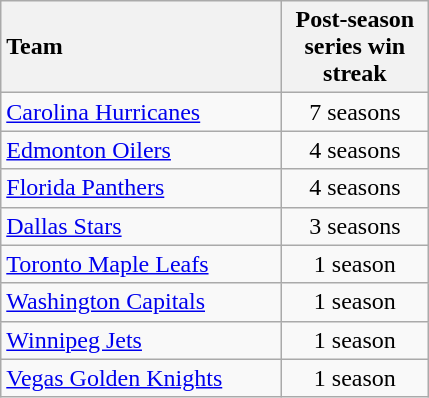<table class="wikitable sortable" style="text-align:center">
<tr>
<th style="text-align:left" width="180pt">Team</th>
<th width="90pt">Post-season series win streak</th>
</tr>
<tr>
<td align="left"><a href='#'>Carolina Hurricanes</a></td>
<td>7 seasons</td>
</tr>
<tr>
<td align="left"><a href='#'>Edmonton Oilers</a></td>
<td>4 seasons</td>
</tr>
<tr>
<td align="left"><a href='#'>Florida Panthers</a></td>
<td>4 seasons</td>
</tr>
<tr>
<td align="left"><a href='#'>Dallas Stars</a></td>
<td>3 seasons</td>
</tr>
<tr>
<td align="left"><a href='#'>Toronto Maple Leafs</a></td>
<td>1 season</td>
</tr>
<tr>
<td align="left"><a href='#'>Washington Capitals</a></td>
<td>1 season</td>
</tr>
<tr>
<td align="left"><a href='#'>Winnipeg Jets</a></td>
<td>1 season</td>
</tr>
<tr>
<td align="left"><a href='#'>Vegas Golden Knights</a></td>
<td>1 season</td>
</tr>
</table>
